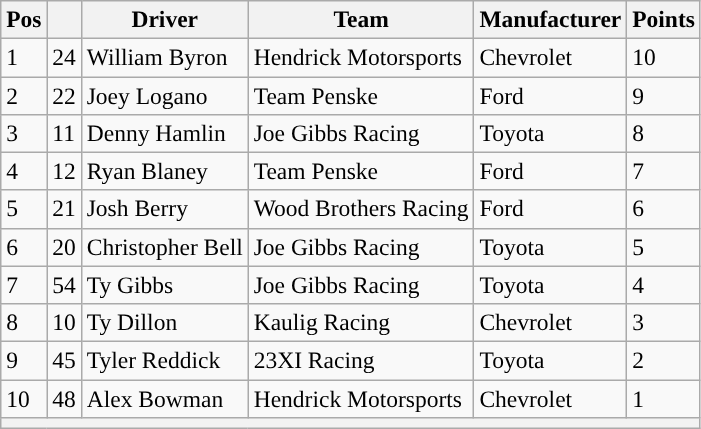<table class="wikitable" style="font-size:98%">
<tr>
<th>Pos</th>
<th></th>
<th>Driver</th>
<th>Team</th>
<th>Manufacturer</th>
<th>Points</th>
</tr>
<tr>
<td>1</td>
<td>24</td>
<td>William Byron</td>
<td>Hendrick Motorsports</td>
<td>Chevrolet</td>
<td>10</td>
</tr>
<tr>
<td>2</td>
<td>22</td>
<td>Joey Logano</td>
<td>Team Penske</td>
<td>Ford</td>
<td>9</td>
</tr>
<tr>
<td>3</td>
<td>11</td>
<td>Denny Hamlin</td>
<td>Joe Gibbs Racing</td>
<td>Toyota</td>
<td>8</td>
</tr>
<tr>
<td>4</td>
<td>12</td>
<td>Ryan Blaney</td>
<td>Team Penske</td>
<td>Ford</td>
<td>7</td>
</tr>
<tr>
<td>5</td>
<td>21</td>
<td>Josh Berry</td>
<td>Wood Brothers Racing</td>
<td>Ford</td>
<td>6</td>
</tr>
<tr>
<td>6</td>
<td>20</td>
<td>Christopher Bell</td>
<td>Joe Gibbs Racing</td>
<td>Toyota</td>
<td>5</td>
</tr>
<tr>
<td>7</td>
<td>54</td>
<td>Ty Gibbs</td>
<td>Joe Gibbs Racing</td>
<td>Toyota</td>
<td>4</td>
</tr>
<tr>
<td>8</td>
<td>10</td>
<td>Ty Dillon</td>
<td>Kaulig Racing</td>
<td>Chevrolet</td>
<td>3</td>
</tr>
<tr>
<td>9</td>
<td>45</td>
<td>Tyler Reddick</td>
<td>23XI Racing</td>
<td>Toyota</td>
<td>2</td>
</tr>
<tr>
<td>10</td>
<td>48</td>
<td>Alex Bowman</td>
<td>Hendrick Motorsports</td>
<td>Chevrolet</td>
<td>1</td>
</tr>
<tr>
<th colspan="6"></th>
</tr>
</table>
